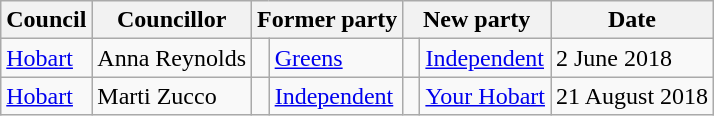<table class="wikitable sortable">
<tr>
<th>Council</th>
<th>Councillor</th>
<th colspan="2">Former party</th>
<th colspan="2">New party</th>
<th>Date</th>
</tr>
<tr>
<td><a href='#'>Hobart</a></td>
<td>Anna Reynolds</td>
<td> </td>
<td><a href='#'>Greens</a></td>
<td> </td>
<td><a href='#'>Independent</a></td>
<td>2 June 2018</td>
</tr>
<tr>
<td><a href='#'>Hobart</a></td>
<td>Marti Zucco</td>
<td> </td>
<td><a href='#'>Independent</a></td>
<td> </td>
<td><a href='#'>Your Hobart</a></td>
<td>21 August 2018</td>
</tr>
</table>
